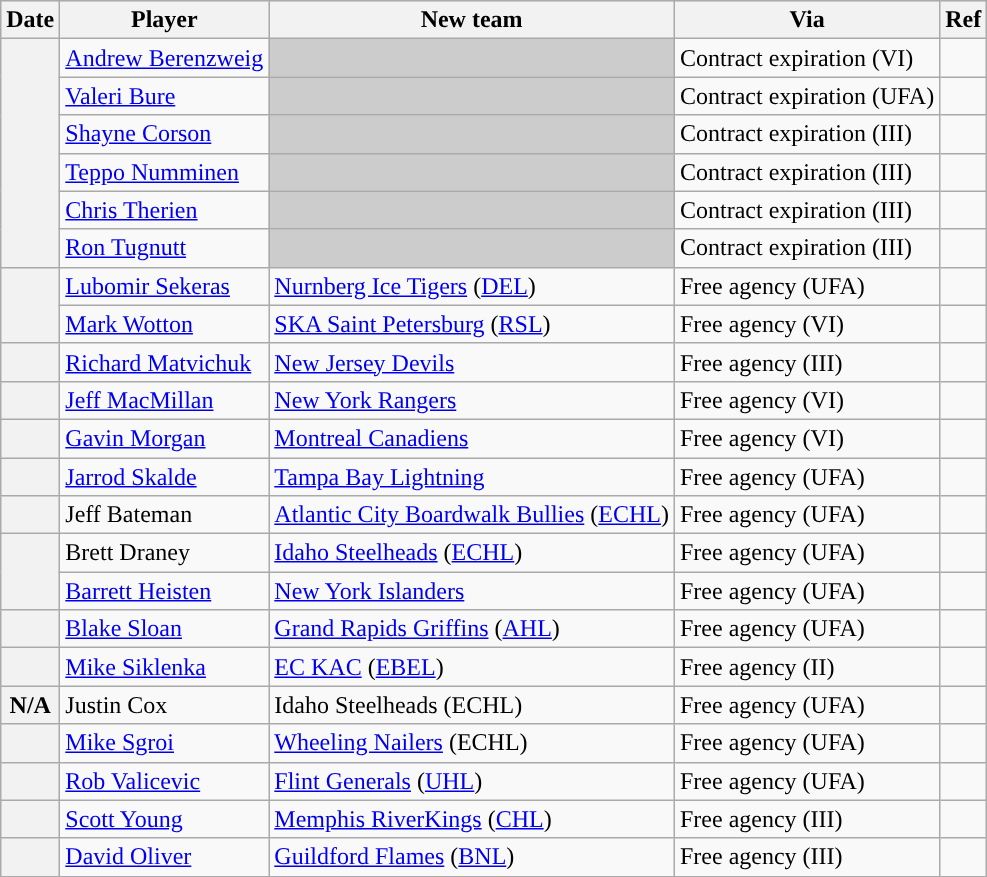<table class="wikitable plainrowheaders">
<tr style="background:#ddd; text-align:center;">
<th>Date</th>
<th>Player</th>
<th>New team</th>
<th>Via</th>
<th>Ref</th>
</tr>
<tr>
<th scope="row" rowspan=6></th>
<td><a href='#'>Andrew Berenzweig</a></td>
<td style="background:#ccc"></td>
<td>Contract expiration (VI)</td>
<td></td>
</tr>
<tr>
<td><a href='#'>Valeri Bure</a></td>
<td style="background:#ccc"></td>
<td>Contract expiration (UFA)</td>
<td></td>
</tr>
<tr>
<td><a href='#'>Shayne Corson</a></td>
<td style="background:#ccc"></td>
<td>Contract expiration (III)</td>
<td></td>
</tr>
<tr>
<td><a href='#'>Teppo Numminen</a></td>
<td style="background:#ccc"></td>
<td>Contract expiration (III)</td>
<td></td>
</tr>
<tr>
<td><a href='#'>Chris Therien</a></td>
<td style="background:#ccc"></td>
<td>Contract expiration (III)</td>
<td></td>
</tr>
<tr>
<td><a href='#'>Ron Tugnutt</a></td>
<td style="background:#ccc"></td>
<td>Contract expiration (III)</td>
<td></td>
</tr>
<tr>
<th scope="row" rowspan=2></th>
<td><a href='#'>Lubomir Sekeras</a></td>
<td><a href='#'>Nurnberg Ice Tigers</a> (<a href='#'>DEL</a>)</td>
<td>Free agency (UFA)</td>
<td></td>
</tr>
<tr>
<td><a href='#'>Mark Wotton</a></td>
<td><a href='#'>SKA Saint Petersburg</a> (<a href='#'>RSL</a>)</td>
<td>Free agency (VI)</td>
<td></td>
</tr>
<tr>
<th scope="row"></th>
<td><a href='#'>Richard Matvichuk</a></td>
<td><a href='#'>New Jersey Devils</a></td>
<td>Free agency (III)</td>
<td></td>
</tr>
<tr>
<th scope="row"></th>
<td><a href='#'>Jeff MacMillan</a></td>
<td><a href='#'>New York Rangers</a></td>
<td>Free agency (VI)</td>
<td></td>
</tr>
<tr>
<th scope="row"></th>
<td><a href='#'>Gavin Morgan</a></td>
<td><a href='#'>Montreal Canadiens</a></td>
<td>Free agency (VI)</td>
<td></td>
</tr>
<tr>
<th scope="row"></th>
<td><a href='#'>Jarrod Skalde</a></td>
<td><a href='#'>Tampa Bay Lightning</a></td>
<td>Free agency (UFA)</td>
<td></td>
</tr>
<tr>
<th scope="row"></th>
<td>Jeff Bateman</td>
<td><a href='#'>Atlantic City Boardwalk Bullies</a> (<a href='#'>ECHL</a>)</td>
<td>Free agency (UFA)</td>
<td></td>
</tr>
<tr>
<th scope="row" rowspan=2></th>
<td>Brett Draney</td>
<td><a href='#'>Idaho Steelheads</a> (<a href='#'>ECHL</a>)</td>
<td>Free agency (UFA)</td>
<td></td>
</tr>
<tr>
<td><a href='#'>Barrett Heisten</a></td>
<td><a href='#'>New York Islanders</a></td>
<td>Free agency (UFA)</td>
<td></td>
</tr>
<tr>
<th scope="row"></th>
<td><a href='#'>Blake Sloan</a></td>
<td><a href='#'>Grand Rapids Griffins</a> (<a href='#'>AHL</a>)</td>
<td>Free agency (UFA)</td>
<td></td>
</tr>
<tr>
<th scope="row"></th>
<td><a href='#'>Mike Siklenka</a></td>
<td><a href='#'>EC KAC</a> (<a href='#'>EBEL</a>)</td>
<td>Free agency (II)</td>
<td></td>
</tr>
<tr>
<th scope="row">N/A</th>
<td>Justin Cox</td>
<td>Idaho Steelheads (ECHL)</td>
<td>Free agency (UFA)</td>
<td></td>
</tr>
<tr>
<th scope="row"></th>
<td><a href='#'>Mike Sgroi</a></td>
<td><a href='#'>Wheeling Nailers</a> (ECHL)</td>
<td>Free agency (UFA)</td>
<td></td>
</tr>
<tr>
<th scope="row"></th>
<td><a href='#'>Rob Valicevic</a></td>
<td><a href='#'>Flint Generals</a> (<a href='#'>UHL</a>)</td>
<td>Free agency (UFA)</td>
<td></td>
</tr>
<tr>
<th scope="row"></th>
<td><a href='#'>Scott Young</a></td>
<td><a href='#'>Memphis RiverKings</a> (<a href='#'>CHL</a>)</td>
<td>Free agency (III)</td>
<td></td>
</tr>
<tr>
<th scope="row"></th>
<td><a href='#'>David Oliver</a></td>
<td><a href='#'>Guildford Flames</a> (<a href='#'>BNL</a>)</td>
<td>Free agency (III)</td>
<td></td>
</tr>
</table>
